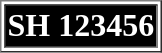<table border="1">
<tr size="45"  style="font-size:16pt; text-align:center; color:white;">
<td style="background:black; "><strong>SH 123456</strong></td>
</tr>
</table>
